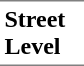<table border=0 cellspacing=0 cellpadding=3>
<tr>
<td style="border-bottom:solid 1px gray;border-top:solid 1px gray;" width=50 valign=top><strong>Street Level</strong></td>
</tr>
</table>
